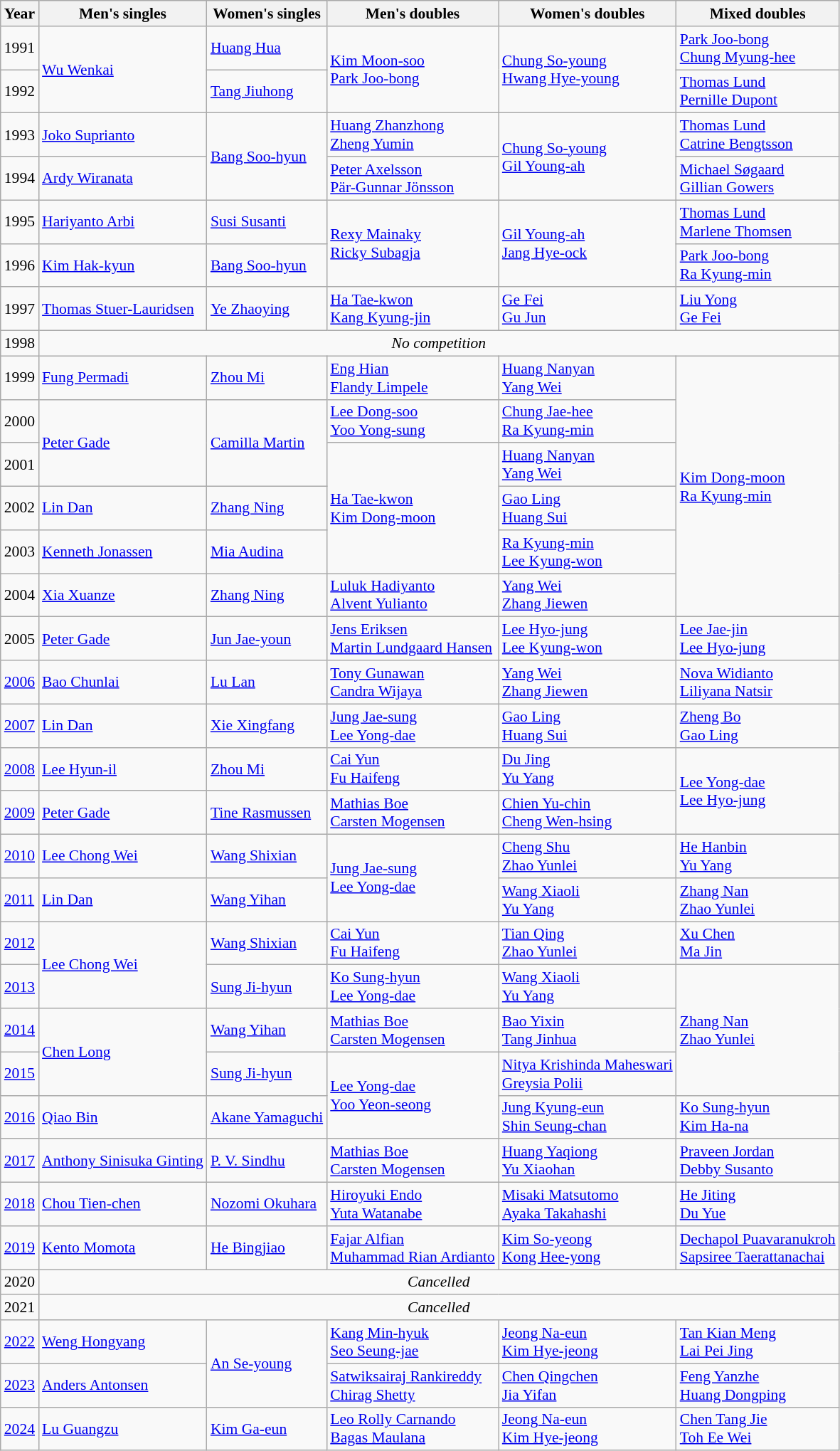<table class=wikitable style="font-size:90%;">
<tr>
<th>Year</th>
<th>Men's singles</th>
<th>Women's singles</th>
<th>Men's doubles</th>
<th>Women's doubles</th>
<th>Mixed doubles</th>
</tr>
<tr>
<td>1991</td>
<td rowspan=2> <a href='#'>Wu Wenkai</a></td>
<td> <a href='#'>Huang Hua</a></td>
<td rowspan=2> <a href='#'>Kim Moon-soo</a><br> <a href='#'>Park Joo-bong</a></td>
<td rowspan=2> <a href='#'>Chung So-young</a><br> <a href='#'>Hwang Hye-young</a></td>
<td> <a href='#'>Park Joo-bong</a><br> <a href='#'>Chung Myung-hee</a></td>
</tr>
<tr>
<td>1992</td>
<td> <a href='#'>Tang Jiuhong</a></td>
<td> <a href='#'>Thomas Lund</a><br> <a href='#'>Pernille Dupont</a></td>
</tr>
<tr>
<td>1993</td>
<td> <a href='#'>Joko Suprianto</a></td>
<td rowspan=2> <a href='#'>Bang Soo-hyun</a></td>
<td> <a href='#'>Huang Zhanzhong</a><br> <a href='#'>Zheng Yumin</a></td>
<td rowspan=2> <a href='#'>Chung So-young</a><br> <a href='#'>Gil Young-ah</a></td>
<td> <a href='#'>Thomas Lund</a><br> <a href='#'>Catrine Bengtsson</a></td>
</tr>
<tr>
<td>1994</td>
<td> <a href='#'>Ardy Wiranata</a></td>
<td> <a href='#'>Peter Axelsson</a><br> <a href='#'>Pär-Gunnar Jönsson</a></td>
<td> <a href='#'>Michael Søgaard</a><br> <a href='#'>Gillian Gowers</a></td>
</tr>
<tr>
<td>1995</td>
<td> <a href='#'>Hariyanto Arbi</a></td>
<td> <a href='#'>Susi Susanti</a></td>
<td rowspan=2> <a href='#'>Rexy Mainaky</a><br> <a href='#'>Ricky Subagja</a></td>
<td rowspan=2> <a href='#'>Gil Young-ah</a><br> <a href='#'>Jang Hye-ock</a></td>
<td> <a href='#'>Thomas Lund</a><br> <a href='#'>Marlene Thomsen</a></td>
</tr>
<tr>
<td>1996</td>
<td> <a href='#'>Kim Hak-kyun</a></td>
<td> <a href='#'>Bang Soo-hyun</a></td>
<td> <a href='#'>Park Joo-bong</a><br> <a href='#'>Ra Kyung-min</a></td>
</tr>
<tr>
<td>1997</td>
<td> <a href='#'>Thomas Stuer-Lauridsen</a></td>
<td> <a href='#'>Ye Zhaoying</a></td>
<td> <a href='#'>Ha Tae-kwon</a><br> <a href='#'>Kang Kyung-jin</a></td>
<td> <a href='#'>Ge Fei</a><br> <a href='#'>Gu Jun</a></td>
<td> <a href='#'>Liu Yong</a><br> <a href='#'>Ge Fei</a></td>
</tr>
<tr>
<td>1998</td>
<td colspan=5 align=center><em>No competition</em></td>
</tr>
<tr>
<td>1999</td>
<td> <a href='#'>Fung Permadi</a></td>
<td> <a href='#'>Zhou Mi</a></td>
<td> <a href='#'>Eng Hian</a><br> <a href='#'>Flandy Limpele</a></td>
<td> <a href='#'>Huang Nanyan</a><br> <a href='#'>Yang Wei</a></td>
<td rowspan=6> <a href='#'>Kim Dong-moon</a><br> <a href='#'>Ra Kyung-min</a></td>
</tr>
<tr>
<td>2000</td>
<td rowspan=2> <a href='#'>Peter Gade</a></td>
<td rowspan=2> <a href='#'>Camilla Martin</a></td>
<td> <a href='#'>Lee Dong-soo</a><br> <a href='#'>Yoo Yong-sung</a></td>
<td> <a href='#'>Chung Jae-hee</a><br> <a href='#'>Ra Kyung-min</a></td>
</tr>
<tr>
<td>2001</td>
<td rowspan=3> <a href='#'>Ha Tae-kwon</a><br> <a href='#'>Kim Dong-moon</a></td>
<td> <a href='#'>Huang Nanyan</a><br> <a href='#'>Yang Wei</a></td>
</tr>
<tr>
<td>2002</td>
<td> <a href='#'>Lin Dan</a></td>
<td> <a href='#'>Zhang Ning</a></td>
<td> <a href='#'>Gao Ling</a><br> <a href='#'>Huang Sui</a></td>
</tr>
<tr>
<td>2003</td>
<td> <a href='#'>Kenneth Jonassen</a></td>
<td> <a href='#'>Mia Audina</a></td>
<td> <a href='#'>Ra Kyung-min</a><br> <a href='#'>Lee Kyung-won</a></td>
</tr>
<tr>
<td>2004</td>
<td> <a href='#'>Xia Xuanze</a></td>
<td> <a href='#'>Zhang Ning</a></td>
<td> <a href='#'>Luluk Hadiyanto</a><br> <a href='#'>Alvent Yulianto</a></td>
<td> <a href='#'>Yang Wei</a><br> <a href='#'>Zhang Jiewen</a></td>
</tr>
<tr>
<td>2005</td>
<td> <a href='#'>Peter Gade</a></td>
<td> <a href='#'>Jun Jae-youn</a></td>
<td> <a href='#'>Jens Eriksen</a><br> <a href='#'>Martin Lundgaard Hansen</a></td>
<td> <a href='#'>Lee Hyo-jung</a><br> <a href='#'>Lee Kyung-won</a></td>
<td> <a href='#'>Lee Jae-jin</a><br> <a href='#'>Lee Hyo-jung</a></td>
</tr>
<tr>
<td><a href='#'>2006</a></td>
<td> <a href='#'>Bao Chunlai</a></td>
<td> <a href='#'>Lu Lan</a></td>
<td> <a href='#'>Tony Gunawan</a><br> <a href='#'>Candra Wijaya</a></td>
<td> <a href='#'>Yang Wei</a><br> <a href='#'>Zhang Jiewen</a></td>
<td> <a href='#'>Nova Widianto</a><br> <a href='#'>Liliyana Natsir</a></td>
</tr>
<tr>
<td><a href='#'>2007</a></td>
<td> <a href='#'>Lin Dan</a></td>
<td> <a href='#'>Xie Xingfang</a></td>
<td> <a href='#'>Jung Jae-sung</a><br> <a href='#'>Lee Yong-dae</a></td>
<td> <a href='#'>Gao Ling</a><br> <a href='#'>Huang Sui</a></td>
<td> <a href='#'>Zheng Bo</a><br> <a href='#'>Gao Ling</a></td>
</tr>
<tr>
<td><a href='#'>2008</a></td>
<td> <a href='#'>Lee Hyun-il</a></td>
<td> <a href='#'>Zhou Mi</a></td>
<td> <a href='#'>Cai Yun</a><br> <a href='#'>Fu Haifeng</a></td>
<td> <a href='#'>Du Jing</a><br> <a href='#'>Yu Yang</a></td>
<td rowspan=2> <a href='#'>Lee Yong-dae</a><br> <a href='#'>Lee Hyo-jung</a></td>
</tr>
<tr>
<td><a href='#'>2009</a></td>
<td> <a href='#'>Peter Gade</a></td>
<td> <a href='#'>Tine Rasmussen</a></td>
<td> <a href='#'>Mathias Boe</a><br> <a href='#'>Carsten Mogensen</a></td>
<td> <a href='#'>Chien Yu-chin</a><br> <a href='#'>Cheng Wen-hsing</a></td>
</tr>
<tr>
<td><a href='#'>2010</a></td>
<td> <a href='#'>Lee Chong Wei</a></td>
<td> <a href='#'>Wang Shixian</a></td>
<td rowspan=2> <a href='#'>Jung Jae-sung</a><br> <a href='#'>Lee Yong-dae</a></td>
<td> <a href='#'>Cheng Shu</a><br> <a href='#'>Zhao Yunlei</a></td>
<td> <a href='#'>He Hanbin</a><br> <a href='#'>Yu Yang</a></td>
</tr>
<tr>
<td><a href='#'>2011</a></td>
<td> <a href='#'>Lin Dan</a></td>
<td> <a href='#'>Wang Yihan</a></td>
<td> <a href='#'>Wang Xiaoli</a><br> <a href='#'>Yu Yang</a></td>
<td> <a href='#'>Zhang Nan</a><br> <a href='#'>Zhao Yunlei</a></td>
</tr>
<tr>
<td><a href='#'>2012</a></td>
<td rowspan=2> <a href='#'>Lee Chong Wei</a></td>
<td> <a href='#'>Wang Shixian</a></td>
<td> <a href='#'>Cai Yun</a><br> <a href='#'>Fu Haifeng</a></td>
<td> <a href='#'>Tian Qing</a><br> <a href='#'>Zhao Yunlei</a></td>
<td> <a href='#'>Xu Chen</a><br> <a href='#'>Ma Jin</a></td>
</tr>
<tr>
<td><a href='#'>2013</a></td>
<td> <a href='#'>Sung Ji-hyun</a></td>
<td> <a href='#'>Ko Sung-hyun</a><br> <a href='#'>Lee Yong-dae</a></td>
<td> <a href='#'>Wang Xiaoli</a><br> <a href='#'>Yu Yang</a></td>
<td rowspan=3> <a href='#'>Zhang Nan</a><br> <a href='#'>Zhao Yunlei</a></td>
</tr>
<tr>
<td><a href='#'>2014</a></td>
<td rowspan=2> <a href='#'>Chen Long</a></td>
<td> <a href='#'>Wang Yihan</a></td>
<td> <a href='#'>Mathias Boe</a><br> <a href='#'>Carsten Mogensen</a></td>
<td> <a href='#'>Bao Yixin</a><br> <a href='#'>Tang Jinhua</a></td>
</tr>
<tr>
<td><a href='#'>2015</a></td>
<td> <a href='#'>Sung Ji-hyun</a></td>
<td rowspan=2> <a href='#'>Lee Yong-dae</a><br> <a href='#'>Yoo Yeon-seong</a></td>
<td> <a href='#'>Nitya Krishinda Maheswari</a><br> <a href='#'>Greysia Polii</a></td>
</tr>
<tr>
<td><a href='#'>2016</a></td>
<td> <a href='#'>Qiao Bin</a></td>
<td> <a href='#'>Akane Yamaguchi</a></td>
<td> <a href='#'>Jung Kyung-eun</a><br> <a href='#'>Shin Seung-chan</a></td>
<td> <a href='#'>Ko Sung-hyun</a><br> <a href='#'>Kim Ha-na</a></td>
</tr>
<tr>
<td><a href='#'>2017</a></td>
<td> <a href='#'>Anthony Sinisuka Ginting</a></td>
<td> <a href='#'>P. V. Sindhu</a></td>
<td> <a href='#'>Mathias Boe</a><br> <a href='#'>Carsten Mogensen</a></td>
<td> <a href='#'>Huang Yaqiong</a><br> <a href='#'>Yu Xiaohan</a></td>
<td> <a href='#'>Praveen Jordan</a><br> <a href='#'>Debby Susanto</a></td>
</tr>
<tr>
<td><a href='#'>2018</a></td>
<td> <a href='#'>Chou Tien-chen</a></td>
<td> <a href='#'>Nozomi Okuhara</a></td>
<td> <a href='#'>Hiroyuki Endo</a><br> <a href='#'>Yuta Watanabe</a></td>
<td> <a href='#'>Misaki Matsutomo</a><br> <a href='#'>Ayaka Takahashi</a></td>
<td> <a href='#'>He Jiting</a><br> <a href='#'>Du Yue</a></td>
</tr>
<tr>
<td><a href='#'>2019</a></td>
<td> <a href='#'>Kento Momota</a></td>
<td> <a href='#'>He Bingjiao</a></td>
<td> <a href='#'>Fajar Alfian</a><br> <a href='#'>Muhammad Rian Ardianto</a></td>
<td> <a href='#'>Kim So-yeong</a><br> <a href='#'>Kong Hee-yong</a></td>
<td> <a href='#'>Dechapol Puavaranukroh</a><br> <a href='#'>Sapsiree Taerattanachai</a></td>
</tr>
<tr>
<td>2020</td>
<td colspan="5" align="center"><em>Cancelled</em></td>
</tr>
<tr>
<td>2021</td>
<td colspan="5" align="center"><em>Cancelled</em></td>
</tr>
<tr>
<td><a href='#'>2022</a></td>
<td> <a href='#'>Weng Hongyang</a></td>
<td rowspan="2"> <a href='#'>An Se-young</a></td>
<td> <a href='#'>Kang Min-hyuk</a><br> <a href='#'>Seo Seung-jae</a></td>
<td> <a href='#'>Jeong Na-eun</a><br> <a href='#'>Kim Hye-jeong</a></td>
<td> <a href='#'>Tan Kian Meng</a><br> <a href='#'>Lai Pei Jing</a></td>
</tr>
<tr>
<td><a href='#'>2023</a></td>
<td> <a href='#'>Anders Antonsen</a></td>
<td> <a href='#'>Satwiksairaj Rankireddy</a><br> <a href='#'>Chirag Shetty</a></td>
<td> <a href='#'>Chen Qingchen</a><br> <a href='#'>Jia Yifan</a></td>
<td> <a href='#'>Feng Yanzhe</a><br> <a href='#'>Huang Dongping</a></td>
</tr>
<tr>
<td><a href='#'>2024</a></td>
<td> <a href='#'>Lu Guangzu</a></td>
<td> <a href='#'>Kim Ga-eun</a></td>
<td> <a href='#'>Leo Rolly Carnando</a><br> <a href='#'>Bagas Maulana</a></td>
<td> <a href='#'>Jeong Na-eun</a><br> <a href='#'>Kim Hye-jeong</a></td>
<td> <a href='#'>Chen Tang Jie</a><br> <a href='#'>Toh Ee Wei</a></td>
</tr>
</table>
